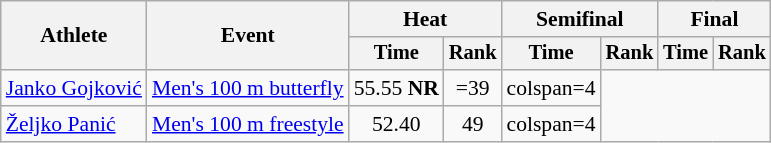<table class="wikitable" style="font-size:90%;">
<tr>
<th rowspan=2>Athlete</th>
<th rowspan=2>Event</th>
<th colspan="2">Heat</th>
<th colspan="2">Semifinal</th>
<th colspan="2">Final</th>
</tr>
<tr style="font-size:95%">
<th>Time</th>
<th>Rank</th>
<th>Time</th>
<th>Rank</th>
<th>Time</th>
<th>Rank</th>
</tr>
<tr align=center>
<td align=left><a href='#'>Janko Gojković</a></td>
<td align=left><a href='#'>Men's 100 m butterfly</a></td>
<td>55.55 <strong>NR</strong></td>
<td>=39</td>
<td>colspan=4 </td>
</tr>
<tr align=center>
<td align=left><a href='#'>Željko Panić</a></td>
<td align=left><a href='#'>Men's 100 m freestyle</a></td>
<td>52.40</td>
<td>49</td>
<td>colspan=4 </td>
</tr>
</table>
